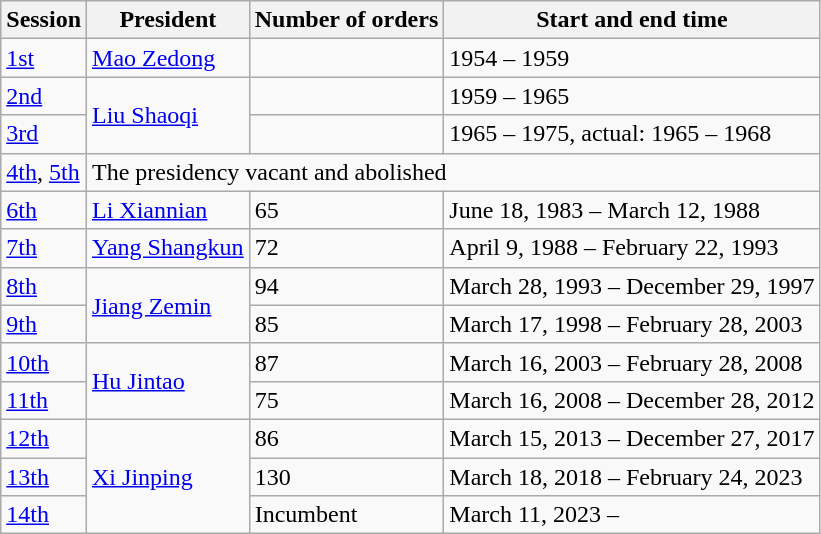<table class="wikitable">
<tr>
<th>Session</th>
<th>President</th>
<th>Number of orders</th>
<th>Start and end time</th>
</tr>
<tr>
<td><a href='#'>1st</a></td>
<td><a href='#'>Mao Zedong</a></td>
<td></td>
<td>1954 – 1959</td>
</tr>
<tr>
<td><a href='#'>2nd</a></td>
<td rowspan="2"><a href='#'>Liu Shaoqi</a></td>
<td></td>
<td>1959 – 1965</td>
</tr>
<tr>
<td><a href='#'>3rd</a></td>
<td></td>
<td>1965 – 1975, actual: 1965 – 1968</td>
</tr>
<tr>
<td><a href='#'>4th</a>, <a href='#'>5th</a></td>
<td colspan="3">The presidency vacant and abolished</td>
</tr>
<tr>
<td><a href='#'>6th</a></td>
<td><a href='#'>Li Xiannian</a></td>
<td>65</td>
<td>June 18, 1983 – March 12, 1988</td>
</tr>
<tr>
<td><a href='#'>7th</a></td>
<td><a href='#'>Yang Shangkun</a></td>
<td>72</td>
<td>April 9, 1988 – February 22, 1993</td>
</tr>
<tr>
<td><a href='#'>8th</a></td>
<td rowspan="2"><a href='#'>Jiang Zemin</a></td>
<td>94</td>
<td>March 28, 1993 – December 29, 1997</td>
</tr>
<tr>
<td><a href='#'>9th</a></td>
<td>85</td>
<td>March 17, 1998 – February 28, 2003</td>
</tr>
<tr>
<td><a href='#'>10th</a></td>
<td rowspan="2"><a href='#'>Hu Jintao</a></td>
<td>87</td>
<td>March 16, 2003 – February 28, 2008</td>
</tr>
<tr>
<td><a href='#'>11th</a></td>
<td>75</td>
<td>March 16, 2008 – December 28, 2012</td>
</tr>
<tr>
<td><a href='#'>12th</a></td>
<td rowspan="3"><a href='#'>Xi Jinping</a></td>
<td>86</td>
<td>March 15, 2013 – December 27, 2017</td>
</tr>
<tr>
<td><a href='#'>13th</a></td>
<td>130</td>
<td>March 18, 2018 – February 24, 2023</td>
</tr>
<tr>
<td><a href='#'>14th</a></td>
<td>Incumbent</td>
<td>March 11, 2023 –</td>
</tr>
</table>
